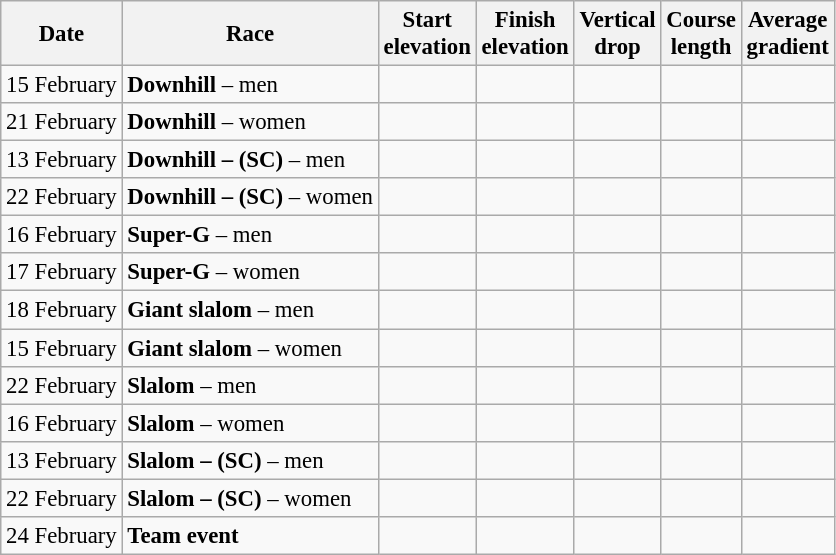<table class="wikitable sortable" style="text-align:right; font-size:95%;">
<tr>
<th>Date</th>
<th>Race</th>
<th>Start<br>elevation</th>
<th>Finish<br>elevation</th>
<th>Vertical<br>drop</th>
<th>Course<br>length</th>
<th>Average<br>gradient</th>
</tr>
<tr>
<td>15 February</td>
<td align=left><strong>Downhill</strong> – men</td>
<td></td>
<td></td>
<td></td>
<td></td>
<td align=center></td>
</tr>
<tr>
<td>21 February</td>
<td align=left><strong>Downhill</strong> – women</td>
<td></td>
<td></td>
<td></td>
<td></td>
<td align=center></td>
</tr>
<tr>
<td>13 February</td>
<td align=left><strong>Downhill – (SC)</strong> – men</td>
<td></td>
<td></td>
<td></td>
<td></td>
<td align=center></td>
</tr>
<tr>
<td>22 February</td>
<td align=left><strong>Downhill – (SC)</strong> – women</td>
<td> </td>
<td> </td>
<td> </td>
<td> </td>
<td align=center></td>
</tr>
<tr>
<td>16 February</td>
<td align=left><strong>Super-G</strong> – men</td>
<td></td>
<td></td>
<td></td>
<td></td>
<td align=center></td>
</tr>
<tr>
<td>17 February</td>
<td align=left><strong>Super-G</strong> – women</td>
<td></td>
<td></td>
<td></td>
<td></td>
<td align=center></td>
</tr>
<tr>
<td>18 February</td>
<td align=left><strong>Giant slalom</strong> – men</td>
<td></td>
<td></td>
<td></td>
<td> </td>
<td align=center></td>
</tr>
<tr>
<td>15 February</td>
<td align=left><strong>Giant slalom</strong> – women</td>
<td></td>
<td></td>
<td></td>
<td> </td>
<td align=center></td>
</tr>
<tr>
<td>22 February</td>
<td align=left><strong>Slalom</strong> – men</td>
<td></td>
<td></td>
<td></td>
<td> </td>
<td align=center></td>
</tr>
<tr>
<td>16 February</td>
<td align=left><strong>Slalom</strong> – women</td>
<td></td>
<td></td>
<td></td>
<td> </td>
<td align=center></td>
</tr>
<tr>
<td>13 February</td>
<td align=left><strong>Slalom – (SC)</strong> – men</td>
<td></td>
<td></td>
<td></td>
<td> </td>
<td align=center></td>
</tr>
<tr>
<td>22 February</td>
<td align=left><strong>Slalom – (SC)</strong> – women</td>
<td></td>
<td></td>
<td></td>
<td> </td>
<td align=center></td>
</tr>
<tr>
<td>24 February</td>
<td align=left><strong>Team event</strong></td>
<td></td>
<td></td>
<td></td>
<td> </td>
<td align=center></td>
</tr>
</table>
